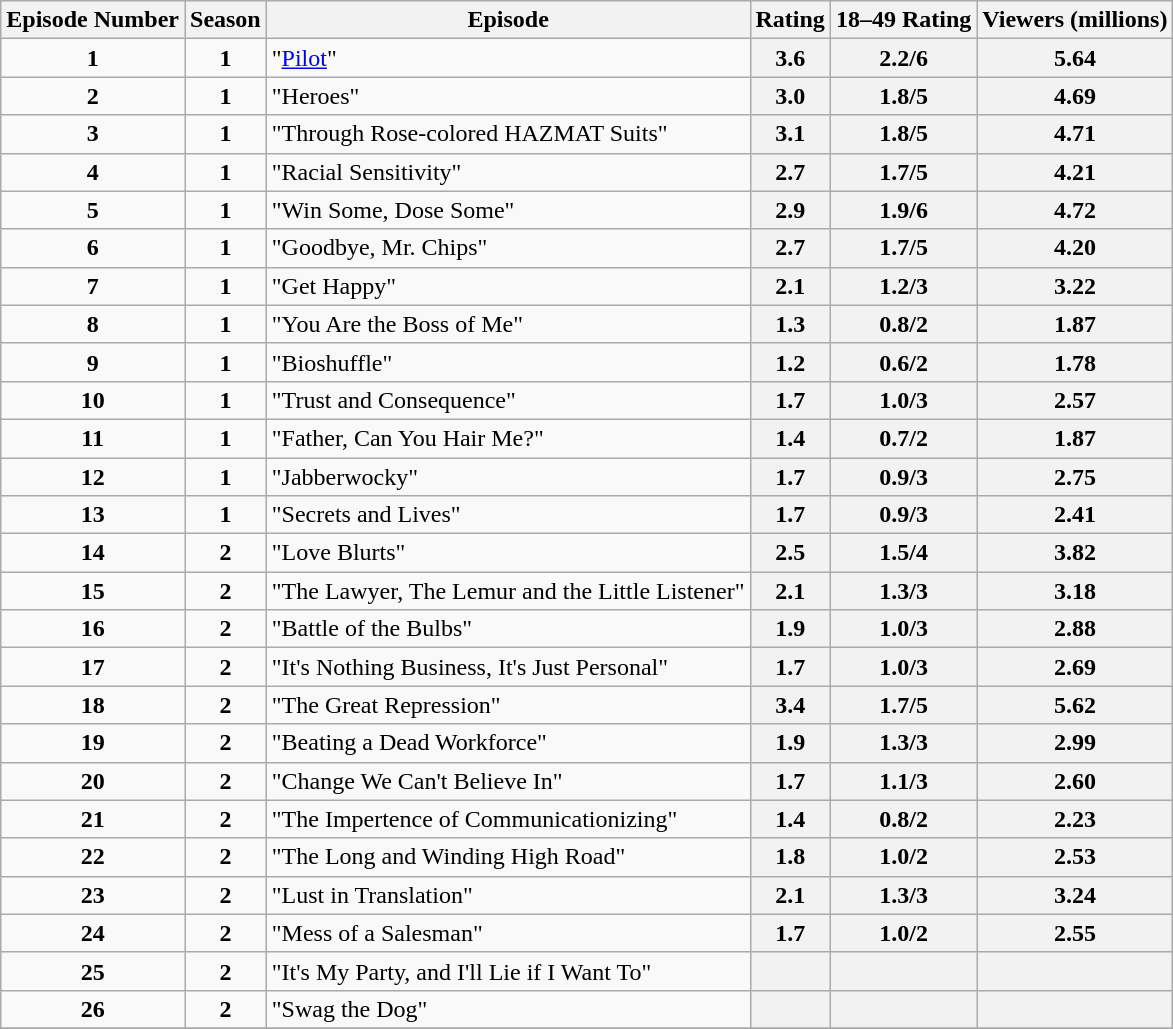<table class="wikitable sortable">
<tr>
<th>Episode Number</th>
<th>Season</th>
<th>Episode</th>
<th>Rating</th>
<th>18–49 Rating</th>
<th>Viewers (millions)</th>
</tr>
<tr>
<td style="text-align:center"><strong>1</strong></td>
<td style="text-align:center"><strong>1</strong></td>
<td>"<a href='#'>Pilot</a>"</td>
<th style="text-align:center">3.6</th>
<th style="text-align:center">2.2/6</th>
<th style="text-align:center">5.64</th>
</tr>
<tr>
<td style="text-align:center"><strong>2</strong></td>
<td style="text-align:center"><strong>1</strong></td>
<td>"Heroes"</td>
<th style="text-align:center">3.0</th>
<th style="text-align:center">1.8/5</th>
<th style="text-align:center">4.69</th>
</tr>
<tr>
<td style="text-align:center"><strong>3</strong></td>
<td style="text-align:center"><strong>1</strong></td>
<td>"Through Rose-colored HAZMAT Suits"</td>
<th style="text-align:center">3.1</th>
<th style="text-align:center">1.8/5</th>
<th style="text-align:center">4.71</th>
</tr>
<tr>
<td style="text-align:center"><strong>4</strong></td>
<td style="text-align:center"><strong>1</strong></td>
<td>"Racial Sensitivity"</td>
<th style="text-align:center">2.7</th>
<th style="text-align:center">1.7/5</th>
<th style="text-align:center">4.21</th>
</tr>
<tr>
<td style="text-align:center"><strong>5</strong></td>
<td style="text-align:center"><strong>1</strong></td>
<td>"Win Some, Dose Some"</td>
<th style="text-align:center">2.9</th>
<th style="text-align:center">1.9/6</th>
<th style="text-align:center">4.72</th>
</tr>
<tr>
<td style="text-align:center"><strong>6</strong></td>
<td style="text-align:center"><strong>1</strong></td>
<td>"Goodbye, Mr. Chips"</td>
<th style="text-align:center">2.7</th>
<th style="text-align:center">1.7/5</th>
<th style="text-align:center">4.20</th>
</tr>
<tr>
<td style="text-align:center"><strong>7</strong></td>
<td style="text-align:center"><strong>1</strong></td>
<td>"Get Happy"</td>
<th style="text-align:center">2.1</th>
<th style="text-align:center">1.2/3</th>
<th style="text-align:center">3.22</th>
</tr>
<tr>
<td style="text-align:center"><strong>8</strong></td>
<td style="text-align:center"><strong>1</strong></td>
<td>"You Are the Boss of Me"</td>
<th style="text-align:center">1.3</th>
<th style="text-align:center">0.8/2</th>
<th style="text-align:center">1.87</th>
</tr>
<tr>
<td style="text-align:center"><strong>9</strong></td>
<td style="text-align:center"><strong>1</strong></td>
<td>"Bioshuffle"</td>
<th style="text-align:center">1.2</th>
<th style="text-align:center">0.6/2</th>
<th style="text-align:center">1.78</th>
</tr>
<tr>
<td style="text-align:center"><strong>10</strong></td>
<td style="text-align:center"><strong>1</strong></td>
<td>"Trust and Consequence"</td>
<th style="text-align:center">1.7</th>
<th style="text-align:center">1.0/3</th>
<th style="text-align:center">2.57</th>
</tr>
<tr>
<td style="text-align:center"><strong>11</strong></td>
<td style="text-align:center"><strong>1</strong></td>
<td>"Father, Can You Hair Me?"</td>
<th style="text-align:center">1.4</th>
<th style="text-align:center">0.7/2</th>
<th style="text-align:center">1.87</th>
</tr>
<tr>
<td style="text-align:center"><strong>12</strong></td>
<td style="text-align:center"><strong>1</strong></td>
<td>"Jabberwocky"</td>
<th style="text-align:center">1.7</th>
<th style="text-align:center">0.9/3</th>
<th style="text-align:center">2.75</th>
</tr>
<tr>
<td style="text-align:center"><strong>13</strong></td>
<td style="text-align:center"><strong>1</strong></td>
<td>"Secrets and Lives"</td>
<th style="text-align:center">1.7</th>
<th style="text-align:center">0.9/3</th>
<th style="text-align:center">2.41</th>
</tr>
<tr>
<td style="text-align:center"><strong>14</strong></td>
<td style="text-align:center"><strong>2</strong></td>
<td>"Love Blurts"</td>
<th style="text-align:center">2.5</th>
<th style="text-align:center">1.5/4</th>
<th style="text-align:center">3.82</th>
</tr>
<tr>
<td style="text-align:center"><strong>15</strong></td>
<td style="text-align:center"><strong>2</strong></td>
<td>"The Lawyer, The Lemur and the Little Listener"</td>
<th style="text-align:center">2.1</th>
<th style="text-align:center">1.3/3</th>
<th style="text-align:center">3.18</th>
</tr>
<tr>
<td style="text-align:center"><strong>16</strong></td>
<td style="text-align:center"><strong>2</strong></td>
<td>"Battle of the Bulbs"</td>
<th style="text-align:center">1.9</th>
<th style="text-align:center">1.0/3</th>
<th style="text-align:center">2.88</th>
</tr>
<tr>
<td style="text-align:center"><strong>17</strong></td>
<td style="text-align:center"><strong>2</strong></td>
<td>"It's Nothing Business, It's Just Personal"</td>
<th style="text-align:center">1.7</th>
<th style="text-align:center">1.0/3</th>
<th style="text-align:center">2.69</th>
</tr>
<tr>
<td style="text-align:center"><strong>18</strong></td>
<td style="text-align:center"><strong>2</strong></td>
<td>"The Great Repression"</td>
<th style="text-align:center">3.4</th>
<th style="text-align:center">1.7/5</th>
<th style="text-align:center">5.62</th>
</tr>
<tr>
<td style="text-align:center"><strong>19</strong></td>
<td style="text-align:center"><strong>2</strong></td>
<td>"Beating a Dead Workforce"</td>
<th style="text-align:center">1.9</th>
<th style="text-align:center">1.3/3</th>
<th style="text-align:center">2.99</th>
</tr>
<tr>
<td style="text-align:center"><strong>20</strong></td>
<td style="text-align:center"><strong>2</strong></td>
<td>"Change We Can't Believe In"</td>
<th style="text-align:center">1.7</th>
<th style="text-align:center">1.1/3</th>
<th style="text-align:center">2.60</th>
</tr>
<tr>
<td style="text-align:center"><strong>21</strong></td>
<td style="text-align:center"><strong>2</strong></td>
<td>"The Impertence of Communicationizing"</td>
<th style="text-align:center">1.4</th>
<th style="text-align:center">0.8/2</th>
<th style="text-align:center">2.23</th>
</tr>
<tr>
<td style="text-align:center"><strong>22</strong></td>
<td style="text-align:center"><strong>2</strong></td>
<td>"The Long and Winding High Road"</td>
<th style="text-align:center">1.8</th>
<th style="text-align:center">1.0/2</th>
<th style="text-align:center">2.53</th>
</tr>
<tr>
<td style="text-align:center"><strong>23</strong></td>
<td style="text-align:center"><strong>2</strong></td>
<td>"Lust in Translation"</td>
<th style="text-align:center">2.1</th>
<th style="text-align:center">1.3/3</th>
<th style="text-align:center">3.24</th>
</tr>
<tr>
<td style="text-align:center"><strong>24</strong></td>
<td style="text-align:center"><strong>2</strong></td>
<td>"Mess of a Salesman"</td>
<th style="text-align:center">1.7</th>
<th style="text-align:center">1.0/2</th>
<th style="text-align:center">2.55</th>
</tr>
<tr>
<td style="text-align:center"><strong>25</strong></td>
<td style="text-align:center"><strong>2</strong></td>
<td>"It's My Party, and I'll Lie if I Want To"</td>
<th style="text-align:center"></th>
<th style="text-align:center"></th>
<th style="text-align:center"></th>
</tr>
<tr>
<td style="text-align:center"><strong>26</strong></td>
<td style="text-align:center"><strong>2</strong></td>
<td>"Swag the Dog"</td>
<th style="text-align:center"></th>
<th style="text-align:center"></th>
<th style="text-align:center"></th>
</tr>
<tr>
</tr>
</table>
